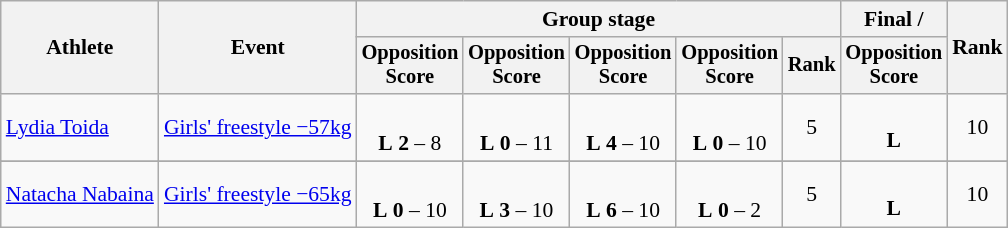<table class="wikitable" style="font-size:90%">
<tr>
<th rowspan=2>Athlete</th>
<th rowspan=2>Event</th>
<th colspan=5>Group stage</th>
<th>Final / </th>
<th rowspan=2>Rank</th>
</tr>
<tr style="font-size:95%">
<th>Opposition<br>Score</th>
<th>Opposition<br>Score</th>
<th>Opposition<br>Score</th>
<th>Opposition<br>Score</th>
<th>Rank</th>
<th>Opposition<br>Score</th>
</tr>
<tr align=center>
<td align=left><a href='#'>Lydia Toida</a></td>
<td align=left><a href='#'>Girls' freestyle −57kg</a></td>
<td><br><strong>L</strong> <strong>2</strong> – 8 <sup></sup></td>
<td><br><strong>L</strong> <strong>0</strong> – 11 <sup></sup></td>
<td><br><strong>L</strong> <strong>4</strong> – 10 <sup></sup></td>
<td><br><strong>L</strong> <strong>0</strong> – 10 <sup></sup></td>
<td>5 </td>
<td><br><strong>L</strong> <strong></strong></td>
<td>10</td>
</tr>
<tr>
</tr>
<tr align=center>
<td align=left><a href='#'>Natacha Nabaina</a></td>
<td align=left><a href='#'>Girls' freestyle −65kg</a></td>
<td><br><strong>L</strong> <strong>0</strong> – 10 <sup></sup></td>
<td><br><strong>L</strong> <strong>3</strong> – 10 <sup></sup></td>
<td><br><strong>L</strong> <strong>6</strong> – 10 <sup></sup></td>
<td><br><strong>L</strong> <strong>0</strong> – 2 <sup></sup></td>
<td>5 </td>
<td><br><strong>L</strong> <strong></strong></td>
<td>10</td>
</tr>
</table>
